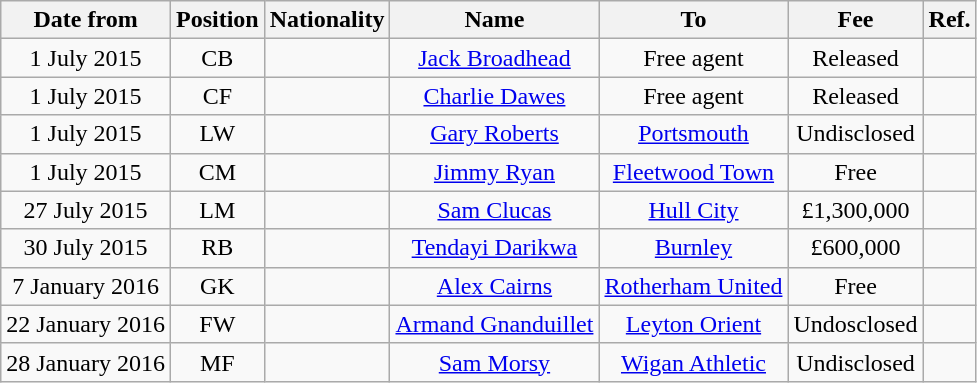<table class="wikitable" style="text-align:center;">
<tr>
<th>Date from</th>
<th>Position</th>
<th>Nationality</th>
<th>Name</th>
<th>To</th>
<th>Fee</th>
<th>Ref.</th>
</tr>
<tr>
<td>1 July 2015</td>
<td>CB</td>
<td></td>
<td><a href='#'>Jack Broadhead</a></td>
<td>Free agent</td>
<td>Released</td>
<td></td>
</tr>
<tr>
<td>1 July 2015</td>
<td>CF</td>
<td></td>
<td><a href='#'>Charlie Dawes</a></td>
<td>Free agent</td>
<td>Released</td>
<td></td>
</tr>
<tr>
<td>1 July 2015</td>
<td>LW</td>
<td></td>
<td><a href='#'>Gary Roberts</a></td>
<td><a href='#'>Portsmouth</a></td>
<td>Undisclosed</td>
<td></td>
</tr>
<tr>
<td>1 July 2015</td>
<td>CM</td>
<td></td>
<td><a href='#'>Jimmy Ryan</a></td>
<td><a href='#'>Fleetwood Town</a></td>
<td>Free</td>
<td></td>
</tr>
<tr>
<td>27 July 2015</td>
<td>LM</td>
<td></td>
<td><a href='#'>Sam Clucas</a></td>
<td><a href='#'>Hull City</a></td>
<td>£1,300,000</td>
<td></td>
</tr>
<tr>
<td>30 July 2015</td>
<td>RB</td>
<td></td>
<td><a href='#'>Tendayi Darikwa</a></td>
<td><a href='#'>Burnley</a></td>
<td>£600,000</td>
<td></td>
</tr>
<tr>
<td>7 January 2016</td>
<td>GK</td>
<td></td>
<td><a href='#'>Alex Cairns</a></td>
<td><a href='#'>Rotherham United</a></td>
<td>Free</td>
<td></td>
</tr>
<tr>
<td>22 January 2016</td>
<td>FW</td>
<td></td>
<td><a href='#'>Armand Gnanduillet</a></td>
<td><a href='#'>Leyton Orient</a></td>
<td>Undosclosed</td>
<td></td>
</tr>
<tr>
<td>28 January 2016</td>
<td>MF</td>
<td></td>
<td><a href='#'>Sam Morsy</a></td>
<td><a href='#'>Wigan Athletic</a></td>
<td>Undisclosed</td>
<td></td>
</tr>
</table>
